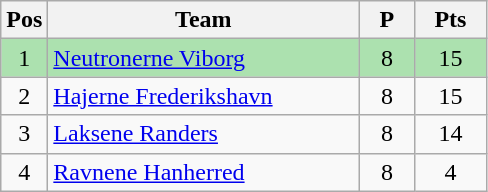<table class="wikitable" style="font-size: 100%">
<tr>
<th width=20>Pos</th>
<th width=200>Team</th>
<th width=30>P</th>
<th width=40>Pts</th>
</tr>
<tr align=center style="background:#ACE1AF;">
<td>1</td>
<td align="left"><a href='#'>Neutronerne Viborg</a></td>
<td>8</td>
<td>15</td>
</tr>
<tr align=center>
<td>2</td>
<td align="left"><a href='#'>Hajerne Frederikshavn</a></td>
<td>8</td>
<td>15</td>
</tr>
<tr align=center>
<td>3</td>
<td align="left"><a href='#'>Laksene Randers</a></td>
<td>8</td>
<td>14</td>
</tr>
<tr align=center>
<td>4</td>
<td align="left"><a href='#'>Ravnene Hanherred</a></td>
<td>8</td>
<td>4</td>
</tr>
</table>
